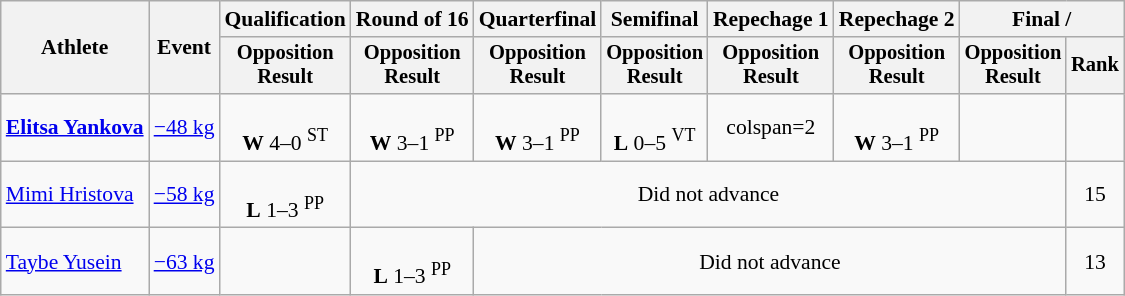<table class="wikitable" style="font-size:90%">
<tr>
<th rowspan=2>Athlete</th>
<th rowspan=2>Event</th>
<th>Qualification</th>
<th>Round of 16</th>
<th>Quarterfinal</th>
<th>Semifinal</th>
<th>Repechage 1</th>
<th>Repechage 2</th>
<th colspan=2>Final / </th>
</tr>
<tr style="font-size: 95%">
<th>Opposition<br>Result</th>
<th>Opposition<br>Result</th>
<th>Opposition<br>Result</th>
<th>Opposition<br>Result</th>
<th>Opposition<br>Result</th>
<th>Opposition<br>Result</th>
<th>Opposition<br>Result</th>
<th>Rank</th>
</tr>
<tr align=center>
<td align=left><strong><a href='#'>Elitsa Yankova</a></strong></td>
<td align=left><a href='#'>−48 kg</a></td>
<td><br><strong>W</strong> 4–0 <sup>ST</sup></td>
<td><br><strong>W</strong> 3–1 <sup>PP</sup></td>
<td><br><strong>W</strong> 3–1 <sup>PP</sup></td>
<td><br><strong>L</strong> 0–5 <sup>VT</sup></td>
<td>colspan=2 </td>
<td><br><strong>W</strong> 3–1 <sup>PP</sup></td>
<td></td>
</tr>
<tr align=center>
<td align=left><a href='#'>Mimi Hristova</a></td>
<td align=left><a href='#'>−58 kg</a></td>
<td><br><strong>L</strong> 1–3 <sup>PP</sup></td>
<td colspan=6>Did not advance</td>
<td>15</td>
</tr>
<tr align=center>
<td align=left><a href='#'>Taybe Yusein</a></td>
<td align=left><a href='#'>−63 kg</a></td>
<td></td>
<td><br><strong>L</strong> 1–3 <sup>PP</sup></td>
<td colspan=5>Did not advance</td>
<td>13</td>
</tr>
</table>
